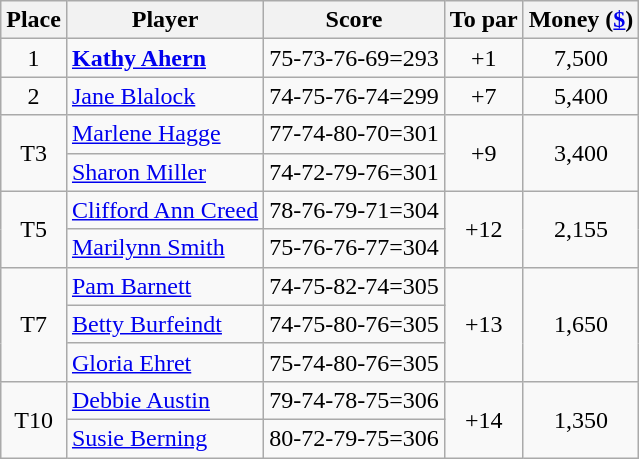<table class="wikitable">
<tr>
<th>Place</th>
<th>Player</th>
<th>Score</th>
<th>To par</th>
<th>Money (<a href='#'>$</a>)</th>
</tr>
<tr>
<td align=center>1</td>
<td> <strong><a href='#'>Kathy Ahern</a></strong></td>
<td>75-73-76-69=293</td>
<td align=center>+1</td>
<td align=center>7,500</td>
</tr>
<tr>
<td align=center>2</td>
<td> <a href='#'>Jane Blalock</a></td>
<td>74-75-76-74=299</td>
<td align=center>+7</td>
<td align=center>5,400</td>
</tr>
<tr>
<td align=center rowspan=2>T3</td>
<td> <a href='#'>Marlene Hagge</a></td>
<td>77-74-80-70=301</td>
<td align=center rowspan=2>+9</td>
<td align=center rowspan=2>3,400</td>
</tr>
<tr>
<td> <a href='#'>Sharon Miller</a></td>
<td>74-72-79-76=301</td>
</tr>
<tr>
<td align=center rowspan=2>T5</td>
<td> <a href='#'>Clifford Ann Creed</a></td>
<td>78-76-79-71=304</td>
<td align=center rowspan=2>+12</td>
<td align=center rowspan=2>2,155</td>
</tr>
<tr>
<td> <a href='#'>Marilynn Smith</a></td>
<td>75-76-76-77=304</td>
</tr>
<tr>
<td align=center rowspan=3>T7</td>
<td> <a href='#'>Pam Barnett</a></td>
<td>74-75-82-74=305</td>
<td align=center rowspan=3>+13</td>
<td align=center rowspan=3>1,650</td>
</tr>
<tr>
<td> <a href='#'>Betty Burfeindt</a></td>
<td>74-75-80-76=305</td>
</tr>
<tr>
<td> <a href='#'>Gloria Ehret</a></td>
<td>75-74-80-76=305</td>
</tr>
<tr>
<td align=center rowspan=2>T10</td>
<td> <a href='#'>Debbie Austin</a></td>
<td>79-74-78-75=306</td>
<td align=center rowspan=2>+14</td>
<td align=center rowspan=2>1,350</td>
</tr>
<tr>
<td> <a href='#'>Susie Berning</a></td>
<td>80-72-79-75=306</td>
</tr>
</table>
